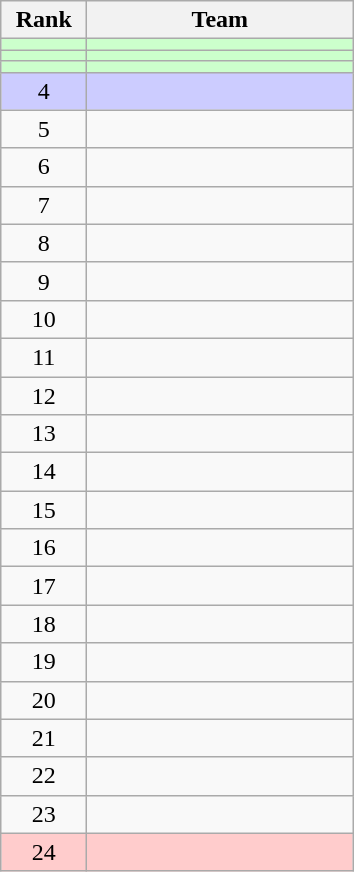<table class="wikitable" style="text-align: center">
<tr>
<th width=50>Rank</th>
<th width=170>Team</th>
</tr>
<tr bgcolor=#ccffcc>
<td></td>
<td align=left></td>
</tr>
<tr bgcolor=#ccffcc>
<td></td>
<td align=left></td>
</tr>
<tr bgcolor=#ccffcc>
<td></td>
<td align=left></td>
</tr>
<tr bgcolor=#ccccff>
<td>4</td>
<td align=left></td>
</tr>
<tr>
<td>5</td>
<td align=left></td>
</tr>
<tr>
<td>6</td>
<td align=left></td>
</tr>
<tr>
<td>7</td>
<td align=left></td>
</tr>
<tr>
<td>8</td>
<td align=left></td>
</tr>
<tr>
<td>9</td>
<td align=left></td>
</tr>
<tr>
<td>10</td>
<td align=left></td>
</tr>
<tr>
<td>11</td>
<td align=left></td>
</tr>
<tr>
<td>12</td>
<td align=left></td>
</tr>
<tr>
<td>13</td>
<td align=left></td>
</tr>
<tr>
<td>14</td>
<td align=left></td>
</tr>
<tr>
<td>15</td>
<td align=left></td>
</tr>
<tr>
<td>16</td>
<td align=left></td>
</tr>
<tr>
<td>17</td>
<td align=left></td>
</tr>
<tr>
<td>18</td>
<td align=left></td>
</tr>
<tr>
<td>19</td>
<td align=left></td>
</tr>
<tr>
<td>20</td>
<td align=left></td>
</tr>
<tr>
<td>21</td>
<td align=left></td>
</tr>
<tr>
<td>22</td>
<td align=left></td>
</tr>
<tr>
<td>23</td>
<td align=left></td>
</tr>
<tr bgcolor=#ffcccc>
<td>24</td>
<td align=left></td>
</tr>
</table>
